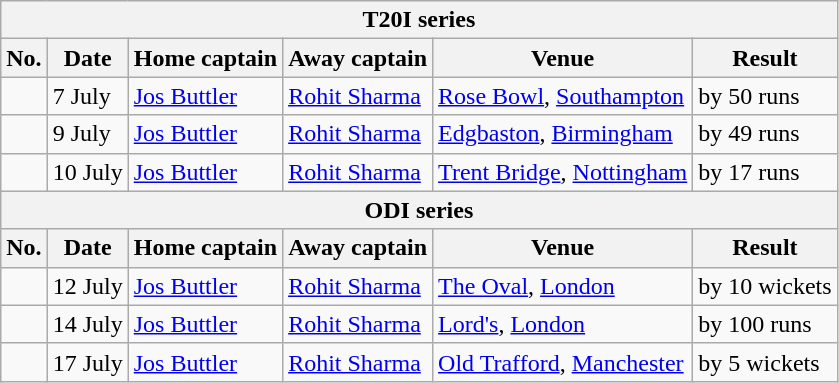<table class="wikitable">
<tr>
<th colspan="9">T20I series</th>
</tr>
<tr>
<th>No.</th>
<th>Date</th>
<th>Home captain</th>
<th>Away captain</th>
<th>Venue</th>
<th>Result</th>
</tr>
<tr>
<td></td>
<td>7 July</td>
<td><a href='#'>Jos Buttler</a></td>
<td><a href='#'>Rohit Sharma</a></td>
<td><a href='#'>Rose Bowl</a>, <a href='#'>Southampton</a></td>
<td> by 50 runs</td>
</tr>
<tr>
<td></td>
<td>9 July</td>
<td><a href='#'>Jos Buttler</a></td>
<td><a href='#'>Rohit Sharma</a></td>
<td><a href='#'>Edgbaston</a>, <a href='#'>Birmingham</a></td>
<td> by 49 runs</td>
</tr>
<tr>
<td></td>
<td>10 July</td>
<td><a href='#'>Jos Buttler</a></td>
<td><a href='#'>Rohit Sharma</a></td>
<td><a href='#'>Trent Bridge</a>, <a href='#'>Nottingham</a></td>
<td> by 17 runs</td>
</tr>
<tr>
<th colspan="9">ODI series</th>
</tr>
<tr>
<th>No.</th>
<th>Date</th>
<th>Home captain</th>
<th>Away captain</th>
<th>Venue</th>
<th>Result</th>
</tr>
<tr>
<td></td>
<td>12 July</td>
<td><a href='#'>Jos Buttler</a></td>
<td><a href='#'>Rohit Sharma</a></td>
<td><a href='#'>The Oval</a>, <a href='#'>London</a></td>
<td> by 10 wickets</td>
</tr>
<tr>
<td></td>
<td>14 July</td>
<td><a href='#'>Jos Buttler</a></td>
<td><a href='#'>Rohit Sharma</a></td>
<td><a href='#'>Lord's</a>, <a href='#'>London</a></td>
<td> by 100 runs</td>
</tr>
<tr>
<td></td>
<td>17 July</td>
<td><a href='#'>Jos Buttler</a></td>
<td><a href='#'>Rohit Sharma</a></td>
<td><a href='#'>Old Trafford</a>, <a href='#'>Manchester</a></td>
<td> by 5 wickets</td>
</tr>
</table>
